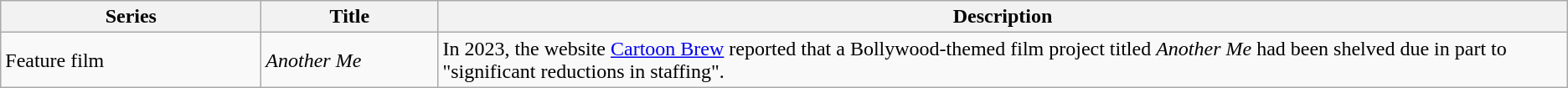<table class="wikitable">
<tr>
<th style="width:150pt;">Series</th>
<th style="width:100pt;">Title</th>
<th>Description</th>
</tr>
<tr>
<td>Feature film</td>
<td><em>Another Me</em></td>
<td>In 2023, the website <a href='#'>Cartoon Brew</a> reported that a Bollywood-themed film project titled <em>Another Me</em> had been shelved due in part to "significant reductions in staffing".</td>
</tr>
</table>
